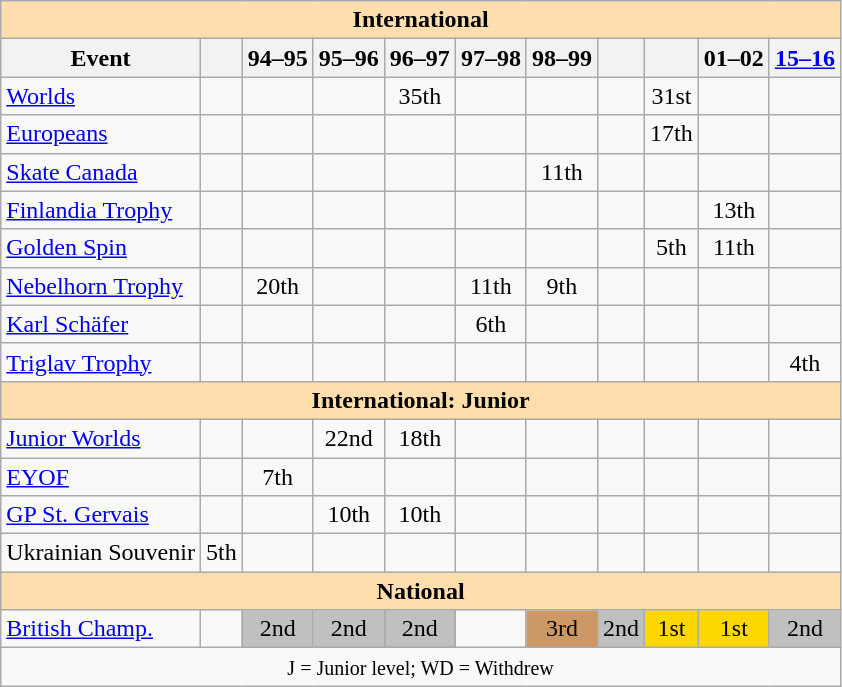<table class="wikitable" style="text-align:center">
<tr>
<th style="background-color: #ffdead; " colspan=11 align=center>International</th>
</tr>
<tr>
<th>Event</th>
<th></th>
<th>94–95</th>
<th>95–96</th>
<th>96–97</th>
<th>97–98</th>
<th>98–99</th>
<th></th>
<th></th>
<th>01–02</th>
<th><a href='#'>15–16</a></th>
</tr>
<tr>
<td align=left><a href='#'>Worlds</a></td>
<td></td>
<td></td>
<td></td>
<td>35th</td>
<td></td>
<td></td>
<td></td>
<td>31st</td>
<td></td>
<td></td>
</tr>
<tr>
<td align=left><a href='#'>Europeans</a></td>
<td></td>
<td></td>
<td></td>
<td></td>
<td></td>
<td></td>
<td></td>
<td>17th</td>
<td></td>
<td></td>
</tr>
<tr>
<td align=left> <a href='#'>Skate Canada</a></td>
<td></td>
<td></td>
<td></td>
<td></td>
<td></td>
<td>11th</td>
<td></td>
<td></td>
<td></td>
<td></td>
</tr>
<tr>
<td align=left><a href='#'>Finlandia Trophy</a></td>
<td></td>
<td></td>
<td></td>
<td></td>
<td></td>
<td></td>
<td></td>
<td></td>
<td>13th</td>
<td></td>
</tr>
<tr>
<td align=left><a href='#'>Golden Spin</a></td>
<td></td>
<td></td>
<td></td>
<td></td>
<td></td>
<td></td>
<td></td>
<td>5th</td>
<td>11th</td>
<td></td>
</tr>
<tr>
<td align=left><a href='#'>Nebelhorn Trophy</a></td>
<td></td>
<td>20th</td>
<td></td>
<td></td>
<td>11th</td>
<td>9th</td>
<td></td>
<td></td>
<td></td>
<td></td>
</tr>
<tr>
<td align=left><a href='#'>Karl Schäfer</a></td>
<td></td>
<td></td>
<td></td>
<td></td>
<td>6th</td>
<td></td>
<td></td>
<td></td>
<td></td>
<td></td>
</tr>
<tr>
<td align=left><a href='#'>Triglav Trophy</a></td>
<td></td>
<td></td>
<td></td>
<td></td>
<td></td>
<td></td>
<td></td>
<td></td>
<td></td>
<td>4th</td>
</tr>
<tr>
<th style="background-color: #ffdead; " colspan=11 align=center>International: Junior</th>
</tr>
<tr>
<td align=left><a href='#'>Junior Worlds</a></td>
<td></td>
<td></td>
<td>22nd</td>
<td>18th</td>
<td></td>
<td></td>
<td></td>
<td></td>
<td></td>
<td></td>
</tr>
<tr>
<td align=left><a href='#'>EYOF</a></td>
<td></td>
<td>7th</td>
<td></td>
<td></td>
<td></td>
<td></td>
<td></td>
<td></td>
<td></td>
<td></td>
</tr>
<tr>
<td align=left><a href='#'>GP St. Gervais</a></td>
<td></td>
<td></td>
<td>10th</td>
<td>10th</td>
<td></td>
<td></td>
<td></td>
<td></td>
<td></td>
<td></td>
</tr>
<tr>
<td align=left>Ukrainian Souvenir</td>
<td>5th</td>
<td></td>
<td></td>
<td></td>
<td></td>
<td></td>
<td></td>
<td></td>
<td></td>
<td></td>
</tr>
<tr>
<th style="background-color: #ffdead; " colspan=11 align=center>National</th>
</tr>
<tr>
<td align=left><a href='#'>British Champ.</a></td>
<td></td>
<td bgcolor=silver>2nd</td>
<td bgcolor=silver>2nd</td>
<td bgcolor=silver>2nd</td>
<td></td>
<td bgcolor=cc9966>3rd</td>
<td bgcolor=silver>2nd</td>
<td bgcolor=gold>1st</td>
<td bgcolor=gold>1st</td>
<td bgcolor=silver>2nd</td>
</tr>
<tr>
<td colspan=11 align=center><small> J = Junior level; WD = Withdrew </small></td>
</tr>
</table>
